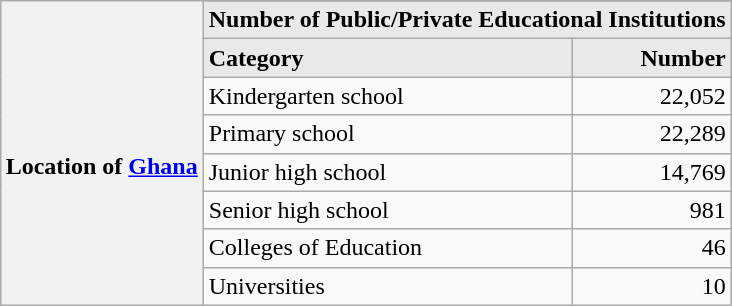<table class="wikitable" style="float:right; clear:right; margin-left:0.3em">
<tr>
<th rowspan=9><br>Location of <a href='#'>Ghana</a></th>
</tr>
<tr>
<th style="background:#e9e9e9;" colspan=2>Number of Public/Private Educational Institutions</th>
</tr>
<tr>
<th style="background:#e9e9e9; text-align:left;">Category</th>
<th style="background:#e9e9e9; text-align:right;">Number</th>
</tr>
<tr>
<td>Kindergarten school</td>
<td align=right>22,052</td>
</tr>
<tr>
<td>Primary school</td>
<td align=right>22,289</td>
</tr>
<tr>
<td>Junior high school</td>
<td align=right>14,769</td>
</tr>
<tr>
<td>Senior high school</td>
<td align=right>981</td>
</tr>
<tr>
<td>Colleges of Education</td>
<td align=right>46</td>
</tr>
<tr>
<td>Universities</td>
<td align=right>10</td>
</tr>
</table>
